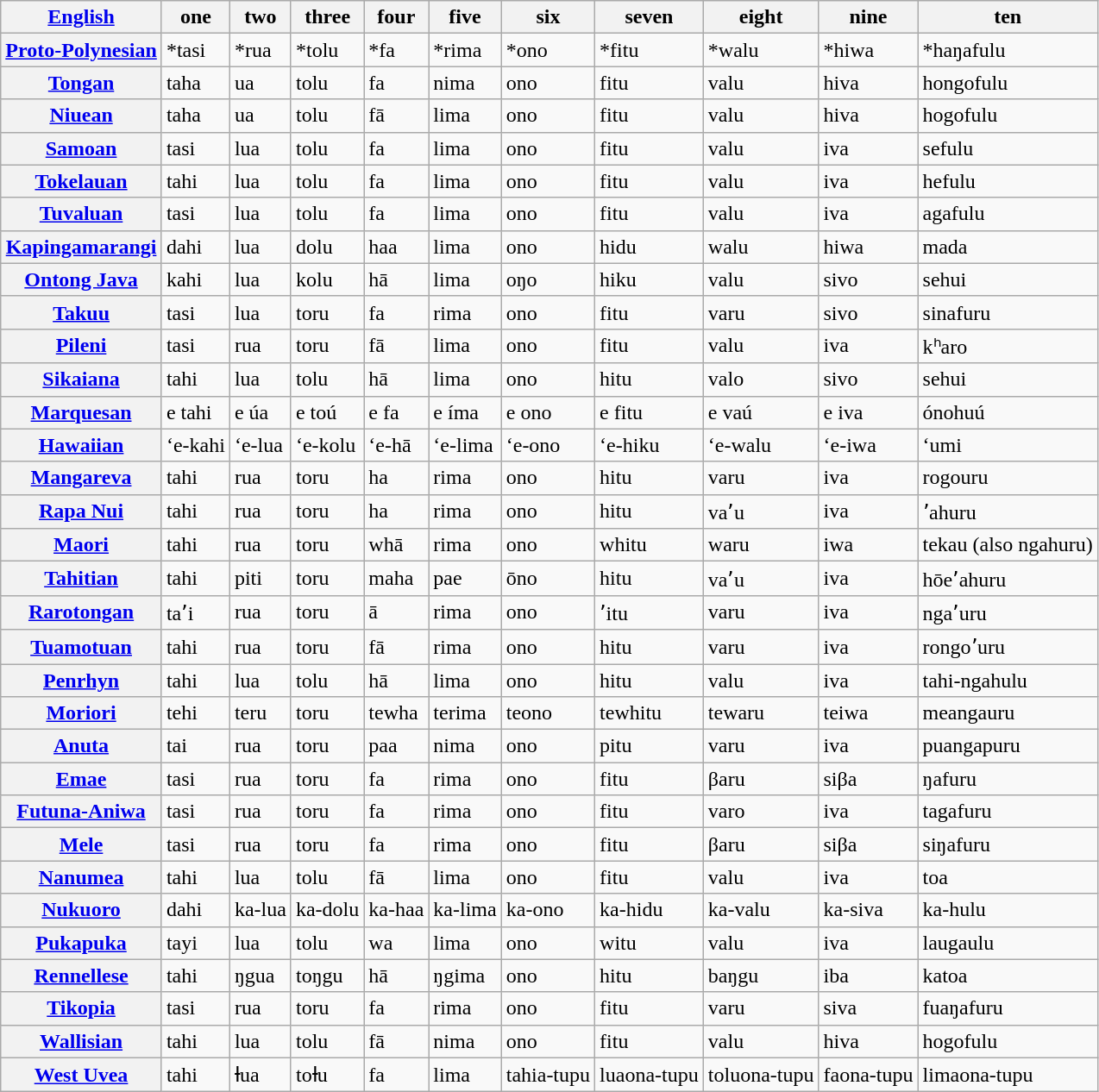<table class="wikitable">
<tr>
<th><a href='#'>English</a></th>
<th>one</th>
<th>two</th>
<th>three</th>
<th>four</th>
<th>five</th>
<th>six</th>
<th>seven</th>
<th>eight</th>
<th>nine</th>
<th>ten</th>
</tr>
<tr>
<th><a href='#'>Proto-Polynesian</a></th>
<td>*tasi</td>
<td>*rua</td>
<td>*tolu</td>
<td>*fa</td>
<td>*rima</td>
<td>*ono</td>
<td>*fitu</td>
<td>*walu</td>
<td>*hiwa</td>
<td>*haŋafulu</td>
</tr>
<tr>
<th><a href='#'>Tongan</a></th>
<td>taha</td>
<td>ua</td>
<td>tolu</td>
<td>fa</td>
<td>nima</td>
<td>ono</td>
<td>fitu</td>
<td>valu</td>
<td>hiva</td>
<td>hongofulu</td>
</tr>
<tr>
<th><a href='#'>Niuean</a></th>
<td>taha</td>
<td>ua</td>
<td>tolu</td>
<td>fā</td>
<td>lima</td>
<td>ono</td>
<td>fitu</td>
<td>valu</td>
<td>hiva</td>
<td>hogofulu</td>
</tr>
<tr>
<th><a href='#'>Samoan</a></th>
<td>tasi</td>
<td>lua</td>
<td>tolu</td>
<td>fa</td>
<td>lima</td>
<td>ono</td>
<td>fitu</td>
<td>valu</td>
<td>iva</td>
<td>sefulu</td>
</tr>
<tr>
<th><a href='#'>Tokelauan</a></th>
<td>tahi</td>
<td>lua</td>
<td>tolu</td>
<td>fa</td>
<td>lima</td>
<td>ono</td>
<td>fitu</td>
<td>valu</td>
<td>iva</td>
<td>hefulu</td>
</tr>
<tr>
<th><a href='#'>Tuvaluan</a></th>
<td>tasi</td>
<td>lua</td>
<td>tolu</td>
<td>fa</td>
<td>lima</td>
<td>ono</td>
<td>fitu</td>
<td>valu</td>
<td>iva</td>
<td>agafulu</td>
</tr>
<tr>
<th><a href='#'>Kapingamarangi</a></th>
<td>dahi</td>
<td>lua</td>
<td>dolu</td>
<td>haa</td>
<td>lima</td>
<td>ono</td>
<td>hidu</td>
<td>walu</td>
<td>hiwa</td>
<td>mada</td>
</tr>
<tr>
<th><a href='#'>Ontong Java</a></th>
<td>kahi</td>
<td>lua</td>
<td>kolu</td>
<td>hā</td>
<td>lima</td>
<td>oŋo</td>
<td>hiku</td>
<td>valu</td>
<td>sivo</td>
<td>sehui</td>
</tr>
<tr>
<th><a href='#'>Takuu</a></th>
<td>tasi</td>
<td>lua</td>
<td>toru</td>
<td>fa</td>
<td>rima</td>
<td>ono</td>
<td>fitu</td>
<td>varu</td>
<td>sivo</td>
<td>sinafuru</td>
</tr>
<tr>
<th><a href='#'>Pileni</a></th>
<td>tasi</td>
<td>rua</td>
<td>toru</td>
<td>fā</td>
<td>lima</td>
<td>ono</td>
<td>fitu</td>
<td>valu</td>
<td>iva</td>
<td>kʰaro</td>
</tr>
<tr>
<th><a href='#'>Sikaiana</a></th>
<td>tahi</td>
<td>lua</td>
<td>tolu</td>
<td>hā</td>
<td>lima</td>
<td>ono</td>
<td>hitu</td>
<td>valo</td>
<td>sivo</td>
<td>sehui</td>
</tr>
<tr>
<th><a href='#'>Marquesan</a></th>
<td>e tahi</td>
<td>e úa</td>
<td>e toú</td>
<td>e fa</td>
<td>e íma</td>
<td>e ono</td>
<td>e fitu</td>
<td>e vaú</td>
<td>e iva</td>
<td>ónohuú</td>
</tr>
<tr>
<th><a href='#'>Hawaiian</a></th>
<td>‘e-kahi</td>
<td>‘e-lua</td>
<td>‘e-kolu</td>
<td>‘e-hā</td>
<td>‘e-lima</td>
<td>‘e-ono</td>
<td>‘e-hiku</td>
<td>‘e-walu</td>
<td>‘e-iwa</td>
<td>‘umi</td>
</tr>
<tr>
<th><a href='#'>Mangareva</a></th>
<td>tahi</td>
<td>rua</td>
<td>toru</td>
<td>ha</td>
<td>rima</td>
<td>ono</td>
<td>hitu</td>
<td>varu</td>
<td>iva</td>
<td>rogouru</td>
</tr>
<tr>
<th><a href='#'>Rapa Nui</a></th>
<td>tahi</td>
<td>rua</td>
<td>toru</td>
<td>ha</td>
<td>rima</td>
<td>ono</td>
<td>hitu</td>
<td>vaʼu</td>
<td>iva</td>
<td>ʼahuru</td>
</tr>
<tr>
<th><a href='#'>Maori</a></th>
<td>tahi</td>
<td>rua</td>
<td>toru</td>
<td>whā</td>
<td>rima</td>
<td>ono</td>
<td>whitu</td>
<td>waru</td>
<td>iwa</td>
<td>tekau (also ngahuru)</td>
</tr>
<tr>
<th><a href='#'>Tahitian</a></th>
<td>tahi</td>
<td>piti</td>
<td>toru</td>
<td>maha</td>
<td>pae</td>
<td>ōno</td>
<td>hitu</td>
<td>vaʼu</td>
<td>iva</td>
<td>hōeʼahuru</td>
</tr>
<tr>
<th><a href='#'>Rarotongan</a></th>
<td>taʼi</td>
<td>rua</td>
<td>toru</td>
<td>ā</td>
<td>rima</td>
<td>ono</td>
<td>ʼitu</td>
<td>varu</td>
<td>iva</td>
<td>ngaʼuru</td>
</tr>
<tr>
<th><a href='#'>Tuamotuan</a></th>
<td>tahi</td>
<td>rua</td>
<td>toru</td>
<td>fā</td>
<td>rima</td>
<td>ono</td>
<td>hitu</td>
<td>varu</td>
<td>iva</td>
<td>rongoʼuru</td>
</tr>
<tr>
<th><a href='#'>Penrhyn</a></th>
<td>tahi</td>
<td>lua</td>
<td>tolu</td>
<td>hā</td>
<td>lima</td>
<td>ono</td>
<td>hitu</td>
<td>valu</td>
<td>iva</td>
<td>tahi-ngahulu</td>
</tr>
<tr>
<th><a href='#'>Moriori</a></th>
<td>tehi</td>
<td>teru</td>
<td>toru</td>
<td>tewha</td>
<td>terima</td>
<td>teono</td>
<td>tewhitu</td>
<td>tewaru</td>
<td>teiwa</td>
<td>meangauru</td>
</tr>
<tr>
<th><a href='#'>Anuta</a></th>
<td>tai</td>
<td>rua</td>
<td>toru</td>
<td>paa</td>
<td>nima</td>
<td>ono</td>
<td>pitu</td>
<td>varu</td>
<td>iva</td>
<td>puangapuru</td>
</tr>
<tr>
<th><a href='#'>Emae</a></th>
<td>tasi</td>
<td>rua</td>
<td>toru</td>
<td>fa</td>
<td>rima</td>
<td>ono</td>
<td>fitu</td>
<td>βaru</td>
<td>siβa</td>
<td>ŋafuru</td>
</tr>
<tr>
<th><a href='#'>Futuna-Aniwa</a></th>
<td>tasi</td>
<td>rua</td>
<td>toru</td>
<td>fa</td>
<td>rima</td>
<td>ono</td>
<td>fitu</td>
<td>varo</td>
<td>iva</td>
<td>tagafuru</td>
</tr>
<tr>
<th><a href='#'>Mele</a></th>
<td>tasi</td>
<td>rua</td>
<td>toru</td>
<td>fa</td>
<td>rima</td>
<td>ono</td>
<td>fitu</td>
<td>βaru</td>
<td>siβa</td>
<td>siŋafuru</td>
</tr>
<tr>
<th><a href='#'>Nanumea</a></th>
<td>tahi</td>
<td>lua</td>
<td>tolu</td>
<td>fā</td>
<td>lima</td>
<td>ono</td>
<td>fitu</td>
<td>valu</td>
<td>iva</td>
<td>toa</td>
</tr>
<tr>
<th><a href='#'>Nukuoro</a></th>
<td>dahi</td>
<td>ka-lua</td>
<td>ka-dolu</td>
<td>ka-haa</td>
<td>ka-lima</td>
<td>ka-ono</td>
<td>ka-hidu</td>
<td>ka-valu</td>
<td>ka-siva</td>
<td>ka-hulu</td>
</tr>
<tr>
<th><a href='#'>Pukapuka</a></th>
<td>tayi</td>
<td>lua</td>
<td>tolu</td>
<td>wa</td>
<td>lima</td>
<td>ono</td>
<td>witu</td>
<td>valu</td>
<td>iva</td>
<td>laugaulu</td>
</tr>
<tr>
<th><a href='#'>Rennellese</a></th>
<td>tahi</td>
<td>ŋgua</td>
<td>toŋgu</td>
<td>hā</td>
<td>ŋgima</td>
<td>ono</td>
<td>hitu</td>
<td>baŋgu</td>
<td>iba</td>
<td>katoa</td>
</tr>
<tr>
<th><a href='#'>Tikopia</a></th>
<td>tasi</td>
<td>rua</td>
<td>toru</td>
<td>fa</td>
<td>rima</td>
<td>ono</td>
<td>fitu</td>
<td>varu</td>
<td>siva</td>
<td>fuaŋafuru</td>
</tr>
<tr>
<th><a href='#'>Wallisian</a></th>
<td>tahi</td>
<td>lua</td>
<td>tolu</td>
<td>fā</td>
<td>nima</td>
<td>ono</td>
<td>fitu</td>
<td>valu</td>
<td>hiva</td>
<td>hogofulu</td>
</tr>
<tr>
<th><a href='#'>West Uvea</a></th>
<td>tahi</td>
<td>ƚua</td>
<td>toƚu</td>
<td>fa</td>
<td>lima</td>
<td>tahia-tupu</td>
<td>luaona-tupu</td>
<td>toluona-tupu</td>
<td>faona-tupu</td>
<td>limaona-tupu</td>
</tr>
</table>
